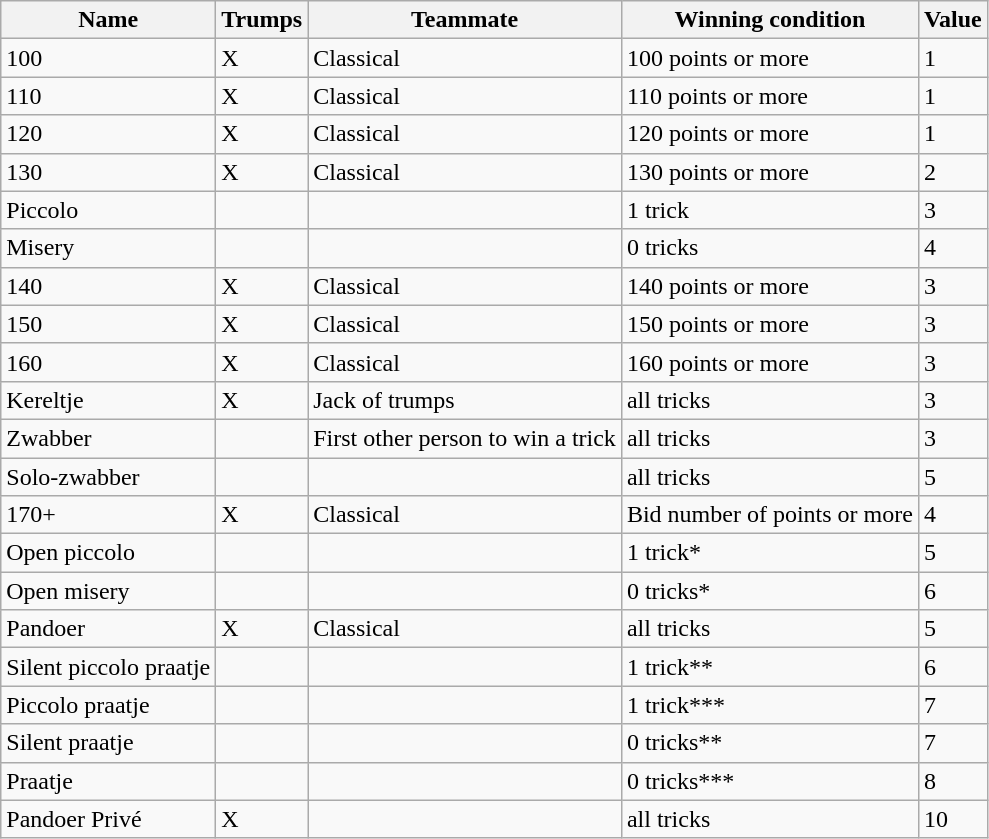<table class="wikitable">
<tr>
<th>Name</th>
<th>Trumps</th>
<th>Teammate</th>
<th>Winning condition</th>
<th>Value</th>
</tr>
<tr>
<td>100</td>
<td>X</td>
<td>Classical</td>
<td>100 points or more</td>
<td>1</td>
</tr>
<tr>
<td>110</td>
<td>X</td>
<td>Classical</td>
<td>110 points or more</td>
<td>1</td>
</tr>
<tr>
<td>120</td>
<td>X</td>
<td>Classical</td>
<td>120 points or more</td>
<td>1</td>
</tr>
<tr>
<td>130</td>
<td>X</td>
<td>Classical</td>
<td>130 points or more</td>
<td>2</td>
</tr>
<tr>
<td>Piccolo</td>
<td></td>
<td></td>
<td>1 trick</td>
<td>3</td>
</tr>
<tr>
<td>Misery</td>
<td></td>
<td></td>
<td>0 tricks</td>
<td>4</td>
</tr>
<tr>
<td>140</td>
<td>X</td>
<td>Classical</td>
<td>140 points or more</td>
<td>3</td>
</tr>
<tr>
<td>150</td>
<td>X</td>
<td>Classical</td>
<td>150 points or more</td>
<td>3</td>
</tr>
<tr>
<td>160</td>
<td>X</td>
<td>Classical</td>
<td>160 points or more</td>
<td>3</td>
</tr>
<tr>
<td>Kereltje</td>
<td>X</td>
<td>Jack of trumps</td>
<td>all tricks</td>
<td>3</td>
</tr>
<tr>
<td>Zwabber</td>
<td></td>
<td>First other person to win a trick</td>
<td>all tricks</td>
<td>3</td>
</tr>
<tr>
<td>Solo-zwabber</td>
<td></td>
<td></td>
<td>all tricks</td>
<td>5</td>
</tr>
<tr>
<td>170+</td>
<td>X</td>
<td>Classical</td>
<td>Bid number of points or more</td>
<td>4</td>
</tr>
<tr>
<td>Open piccolo</td>
<td></td>
<td></td>
<td>1 trick*</td>
<td>5</td>
</tr>
<tr>
<td>Open misery</td>
<td></td>
<td></td>
<td>0 tricks*</td>
<td>6</td>
</tr>
<tr>
<td>Pandoer</td>
<td>X</td>
<td>Classical</td>
<td>all tricks</td>
<td>5</td>
</tr>
<tr>
<td>Silent piccolo praatje</td>
<td></td>
<td></td>
<td>1 trick**</td>
<td>6</td>
</tr>
<tr>
<td>Piccolo praatje</td>
<td></td>
<td></td>
<td>1 trick***</td>
<td>7</td>
</tr>
<tr>
<td>Silent praatje</td>
<td></td>
<td></td>
<td>0 tricks**</td>
<td>7</td>
</tr>
<tr>
<td>Praatje</td>
<td></td>
<td></td>
<td>0 tricks***</td>
<td>8</td>
</tr>
<tr>
<td>Pandoer Privé</td>
<td>X</td>
<td></td>
<td>all tricks</td>
<td>10</td>
</tr>
</table>
